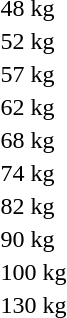<table>
<tr>
<td>48 kg</td>
<td></td>
<td></td>
<td></td>
</tr>
<tr>
<td>52 kg</td>
<td></td>
<td></td>
<td></td>
</tr>
<tr>
<td>57 kg</td>
<td></td>
<td></td>
<td></td>
</tr>
<tr>
<td>62 kg</td>
<td></td>
<td></td>
<td></td>
</tr>
<tr>
<td>68 kg</td>
<td></td>
<td></td>
<td></td>
</tr>
<tr>
<td>74 kg</td>
<td></td>
<td></td>
<td></td>
</tr>
<tr>
<td>82 kg</td>
<td></td>
<td></td>
<td></td>
</tr>
<tr>
<td>90 kg</td>
<td></td>
<td></td>
<td></td>
</tr>
<tr>
<td>100 kg</td>
<td></td>
<td></td>
<td></td>
</tr>
<tr>
<td>130 kg</td>
<td></td>
<td></td>
<td></td>
</tr>
<tr>
</tr>
</table>
